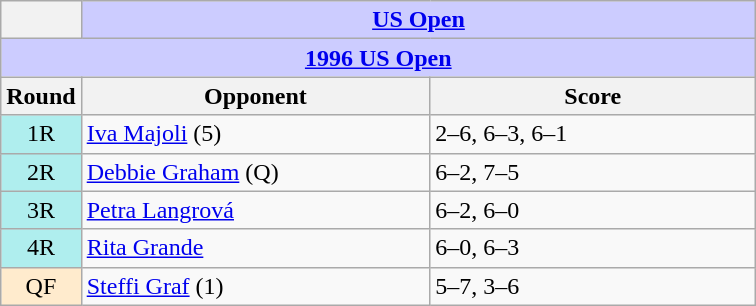<table class="wikitable collapsible collapsed">
<tr>
<th></th>
<th colspan=2 style="background:#ccf;"><a href='#'>US Open</a></th>
</tr>
<tr>
<th colspan=3 style="background:#ccf;"><a href='#'>1996 US Open</a></th>
</tr>
<tr>
<th>Round</th>
<th width=225>Opponent</th>
<th width=210>Score</th>
</tr>
<tr>
<td style="text-align:center; background:#afeeee;">1R</td>
<td> <a href='#'>Iva Majoli</a> (5)</td>
<td>2–6, 6–3, 6–1</td>
</tr>
<tr>
<td style="text-align:center; background:#afeeee;">2R</td>
<td> <a href='#'>Debbie Graham</a> (Q)</td>
<td>6–2, 7–5</td>
</tr>
<tr>
<td style="text-align:center; background:#afeeee;">3R</td>
<td> <a href='#'>Petra Langrová</a></td>
<td>6–2, 6–0</td>
</tr>
<tr>
<td style="text-align:center; background:#afeeee;">4R</td>
<td> <a href='#'>Rita Grande</a></td>
<td>6–0, 6–3</td>
</tr>
<tr>
<td style="text-align:center; background:#ffebcd;">QF</td>
<td> <a href='#'>Steffi Graf</a> (1)</td>
<td>5–7, 3–6</td>
</tr>
</table>
